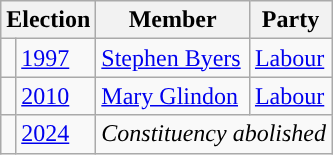<table class="wikitable">
<tr>
<th colspan="2">Election</th>
<th>Member</th>
<th>Party</th>
</tr>
<tr>
<td style="color:inherit;background-color: "></td>
<td><a href='#'>1997</a></td>
<td><a href='#'>Stephen Byers</a></td>
<td><a href='#'>Labour</a></td>
</tr>
<tr>
<td style="color:inherit;background-color: "></td>
<td><a href='#'>2010</a></td>
<td><a href='#'>Mary Glindon</a></td>
<td><a href='#'>Labour</a></td>
</tr>
<tr>
<td></td>
<td><a href='#'>2024</a></td>
<td colspan="2"><em>Constituency abolished</em></td>
</tr>
</table>
